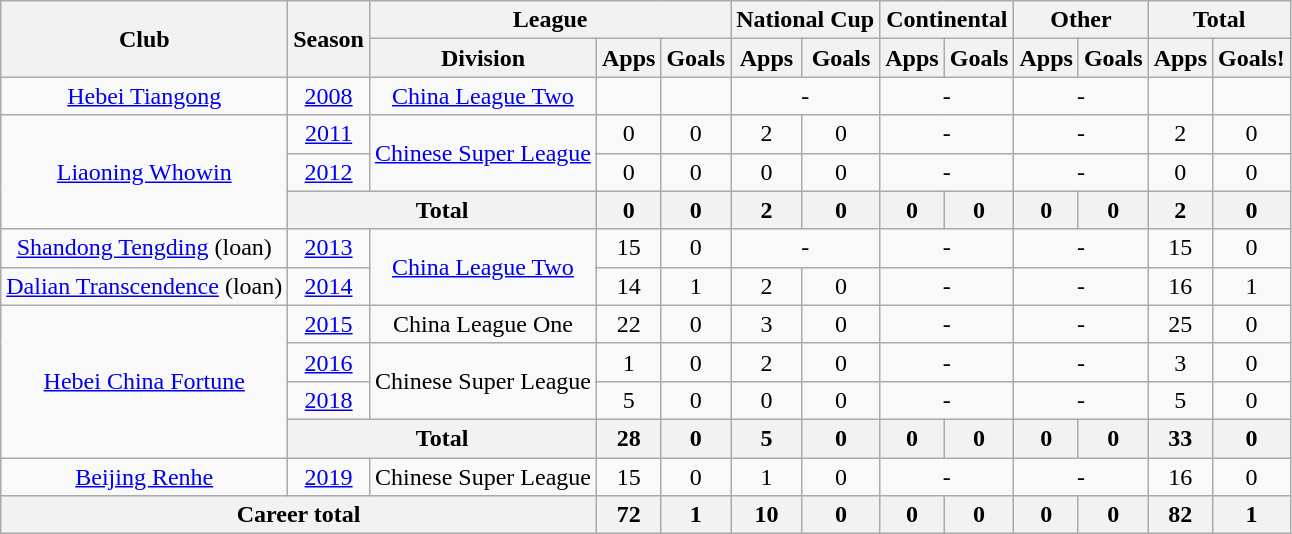<table class="wikitable" style="text-align: center">
<tr>
<th rowspan="2">Club</th>
<th rowspan="2">Season</th>
<th colspan="3">League</th>
<th colspan="2">National Cup</th>
<th colspan="2">Continental</th>
<th colspan="2">Other</th>
<th colspan="2">Total</th>
</tr>
<tr>
<th>Division</th>
<th>Apps</th>
<th>Goals</th>
<th>Apps</th>
<th>Goals</th>
<th>Apps</th>
<th>Goals</th>
<th>Apps</th>
<th>Goals</th>
<th>Apps</th>
<th>Goals!</th>
</tr>
<tr>
<td><a href='#'>Hebei Tiangong</a></td>
<td><a href='#'>2008</a></td>
<td><a href='#'>China League Two</a></td>
<td></td>
<td></td>
<td colspan="2">-</td>
<td colspan="2">-</td>
<td colspan="2">-</td>
<td></td>
<td></td>
</tr>
<tr>
<td rowspan=3><a href='#'>Liaoning Whowin</a></td>
<td><a href='#'>2011</a></td>
<td rowspan="2"><a href='#'>Chinese Super League</a></td>
<td>0</td>
<td>0</td>
<td>2</td>
<td>0</td>
<td colspan="2">-</td>
<td colspan="2">-</td>
<td>2</td>
<td>0</td>
</tr>
<tr>
<td><a href='#'>2012</a></td>
<td>0</td>
<td>0</td>
<td>0</td>
<td>0</td>
<td colspan="2">-</td>
<td colspan="2">-</td>
<td>0</td>
<td>0</td>
</tr>
<tr>
<th colspan="2"><strong>Total</strong></th>
<th>0</th>
<th>0</th>
<th>2</th>
<th>0</th>
<th>0</th>
<th>0</th>
<th>0</th>
<th>0</th>
<th>2</th>
<th>0</th>
</tr>
<tr>
<td><a href='#'>Shandong Tengding</a> (loan)</td>
<td><a href='#'>2013</a></td>
<td rowspan="2"><a href='#'>China League Two</a></td>
<td>15</td>
<td>0</td>
<td colspan="2">-</td>
<td colspan="2">-</td>
<td colspan="2">-</td>
<td>15</td>
<td>0</td>
</tr>
<tr>
<td><a href='#'>Dalian Transcendence</a> (loan)</td>
<td><a href='#'>2014</a></td>
<td>14</td>
<td>1</td>
<td>2</td>
<td>0</td>
<td colspan="2">-</td>
<td colspan="2">-</td>
<td>16</td>
<td>1</td>
</tr>
<tr>
<td rowspan=4><a href='#'>Hebei China Fortune</a></td>
<td><a href='#'>2015</a></td>
<td>China League One</td>
<td>22</td>
<td>0</td>
<td>3</td>
<td>0</td>
<td colspan="2">-</td>
<td colspan="2">-</td>
<td>25</td>
<td>0</td>
</tr>
<tr>
<td><a href='#'>2016</a></td>
<td rowspan="2">Chinese Super League</td>
<td>1</td>
<td>0</td>
<td>2</td>
<td>0</td>
<td colspan="2">-</td>
<td colspan="2">-</td>
<td>3</td>
<td>0</td>
</tr>
<tr>
<td><a href='#'>2018</a></td>
<td>5</td>
<td>0</td>
<td>0</td>
<td>0</td>
<td colspan="2">-</td>
<td colspan="2">-</td>
<td>5</td>
<td>0</td>
</tr>
<tr>
<th colspan="2"><strong>Total</strong></th>
<th>28</th>
<th>0</th>
<th>5</th>
<th>0</th>
<th>0</th>
<th>0</th>
<th>0</th>
<th>0</th>
<th>33</th>
<th>0</th>
</tr>
<tr>
<td><a href='#'>Beijing Renhe</a></td>
<td><a href='#'>2019</a></td>
<td>Chinese Super League</td>
<td>15</td>
<td>0</td>
<td>1</td>
<td>0</td>
<td colspan="2">-</td>
<td colspan="2">-</td>
<td>16</td>
<td>0</td>
</tr>
<tr>
<th colspan=3>Career total</th>
<th>72</th>
<th>1</th>
<th>10</th>
<th>0</th>
<th>0</th>
<th>0</th>
<th>0</th>
<th>0</th>
<th>82</th>
<th>1</th>
</tr>
</table>
